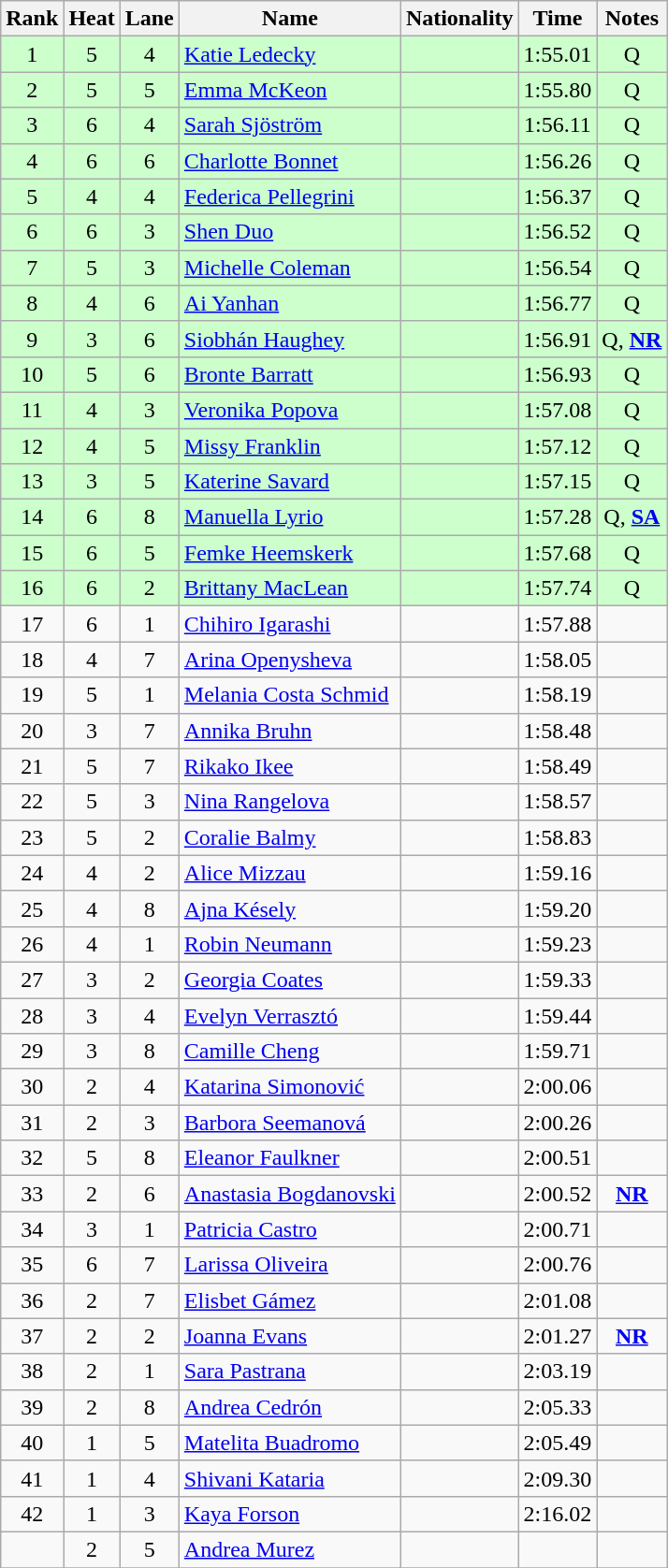<table class="wikitable sortable" style="text-align:center">
<tr>
<th>Rank</th>
<th>Heat</th>
<th>Lane</th>
<th>Name</th>
<th>Nationality</th>
<th>Time</th>
<th>Notes</th>
</tr>
<tr bgcolor=ccffcc>
<td>1</td>
<td>5</td>
<td>4</td>
<td align=left><a href='#'>Katie Ledecky</a></td>
<td align=left></td>
<td>1:55.01</td>
<td>Q</td>
</tr>
<tr bgcolor=ccffcc>
<td>2</td>
<td>5</td>
<td>5</td>
<td align=left><a href='#'>Emma McKeon</a></td>
<td align=left></td>
<td>1:55.80</td>
<td>Q</td>
</tr>
<tr bgcolor=ccffcc>
<td>3</td>
<td>6</td>
<td>4</td>
<td align=left><a href='#'>Sarah Sjöström</a></td>
<td align=left></td>
<td>1:56.11</td>
<td>Q</td>
</tr>
<tr bgcolor=ccffcc>
<td>4</td>
<td>6</td>
<td>6</td>
<td align=left><a href='#'>Charlotte Bonnet</a></td>
<td align=left></td>
<td>1:56.26</td>
<td>Q</td>
</tr>
<tr bgcolor=ccffcc>
<td>5</td>
<td>4</td>
<td>4</td>
<td align=left><a href='#'>Federica Pellegrini</a></td>
<td align=left></td>
<td>1:56.37</td>
<td>Q</td>
</tr>
<tr bgcolor=ccffcc>
<td>6</td>
<td>6</td>
<td>3</td>
<td align=left><a href='#'>Shen Duo</a></td>
<td align=left></td>
<td>1:56.52</td>
<td>Q</td>
</tr>
<tr bgcolor=ccffcc>
<td>7</td>
<td>5</td>
<td>3</td>
<td align=left><a href='#'>Michelle Coleman</a></td>
<td align=left></td>
<td>1:56.54</td>
<td>Q</td>
</tr>
<tr bgcolor=ccffcc>
<td>8</td>
<td>4</td>
<td>6</td>
<td align=left><a href='#'>Ai Yanhan</a></td>
<td align=left></td>
<td>1:56.77</td>
<td>Q</td>
</tr>
<tr bgcolor=ccffcc>
<td>9</td>
<td>3</td>
<td>6</td>
<td align=left><a href='#'>Siobhán Haughey</a></td>
<td align=left></td>
<td>1:56.91</td>
<td>Q, <strong><a href='#'>NR</a></strong></td>
</tr>
<tr bgcolor=ccffcc>
<td>10</td>
<td>5</td>
<td>6</td>
<td align=left><a href='#'>Bronte Barratt</a></td>
<td align=left></td>
<td>1:56.93</td>
<td>Q</td>
</tr>
<tr bgcolor=ccffcc>
<td>11</td>
<td>4</td>
<td>3</td>
<td align=left><a href='#'>Veronika Popova</a></td>
<td align=left></td>
<td>1:57.08</td>
<td>Q</td>
</tr>
<tr bgcolor=ccffcc>
<td>12</td>
<td>4</td>
<td>5</td>
<td align=left><a href='#'>Missy Franklin</a></td>
<td align=left></td>
<td>1:57.12</td>
<td>Q</td>
</tr>
<tr bgcolor=ccffcc>
<td>13</td>
<td>3</td>
<td>5</td>
<td align=left><a href='#'>Katerine Savard</a></td>
<td align=left></td>
<td>1:57.15</td>
<td>Q</td>
</tr>
<tr bgcolor=ccffcc>
<td>14</td>
<td>6</td>
<td>8</td>
<td align=left><a href='#'>Manuella Lyrio</a></td>
<td align=left></td>
<td>1:57.28</td>
<td>Q, <strong><a href='#'>SA</a></strong></td>
</tr>
<tr bgcolor=ccffcc>
<td>15</td>
<td>6</td>
<td>5</td>
<td align=left><a href='#'>Femke Heemskerk</a></td>
<td align=left></td>
<td>1:57.68</td>
<td>Q</td>
</tr>
<tr bgcolor=ccffcc>
<td>16</td>
<td>6</td>
<td>2</td>
<td align=left><a href='#'>Brittany MacLean</a></td>
<td align=left></td>
<td>1:57.74</td>
<td>Q</td>
</tr>
<tr>
<td>17</td>
<td>6</td>
<td>1</td>
<td align=left><a href='#'>Chihiro Igarashi</a></td>
<td align=left></td>
<td>1:57.88</td>
<td></td>
</tr>
<tr>
<td>18</td>
<td>4</td>
<td>7</td>
<td align=left><a href='#'>Arina Openysheva</a></td>
<td align=left></td>
<td>1:58.05</td>
<td></td>
</tr>
<tr>
<td>19</td>
<td>5</td>
<td>1</td>
<td align=left><a href='#'>Melania Costa Schmid</a></td>
<td align=left></td>
<td>1:58.19</td>
<td></td>
</tr>
<tr>
<td>20</td>
<td>3</td>
<td>7</td>
<td align=left><a href='#'>Annika Bruhn</a></td>
<td align=left></td>
<td>1:58.48</td>
<td></td>
</tr>
<tr>
<td>21</td>
<td>5</td>
<td>7</td>
<td align=left><a href='#'>Rikako Ikee</a></td>
<td align=left></td>
<td>1:58.49</td>
<td></td>
</tr>
<tr>
<td>22</td>
<td>5</td>
<td>3</td>
<td align=left><a href='#'>Nina Rangelova</a></td>
<td align=left></td>
<td>1:58.57</td>
<td></td>
</tr>
<tr>
<td>23</td>
<td>5</td>
<td>2</td>
<td align=left><a href='#'>Coralie Balmy</a></td>
<td align=left></td>
<td>1:58.83</td>
<td></td>
</tr>
<tr>
<td>24</td>
<td>4</td>
<td>2</td>
<td align=left><a href='#'>Alice Mizzau</a></td>
<td align=left></td>
<td>1:59.16</td>
<td></td>
</tr>
<tr>
<td>25</td>
<td>4</td>
<td>8</td>
<td align=left><a href='#'>Ajna Késely</a></td>
<td align=left></td>
<td>1:59.20</td>
<td></td>
</tr>
<tr>
<td>26</td>
<td>4</td>
<td>1</td>
<td align=left><a href='#'>Robin Neumann</a></td>
<td align=left></td>
<td>1:59.23</td>
<td></td>
</tr>
<tr>
<td>27</td>
<td>3</td>
<td>2</td>
<td align=left><a href='#'>Georgia Coates</a></td>
<td align=left></td>
<td>1:59.33</td>
<td></td>
</tr>
<tr>
<td>28</td>
<td>3</td>
<td>4</td>
<td align=left><a href='#'>Evelyn Verrasztó</a></td>
<td align=left></td>
<td>1:59.44</td>
<td></td>
</tr>
<tr>
<td>29</td>
<td>3</td>
<td>8</td>
<td align=left><a href='#'>Camille Cheng</a></td>
<td align=left></td>
<td>1:59.71</td>
<td></td>
</tr>
<tr>
<td>30</td>
<td>2</td>
<td>4</td>
<td align=left><a href='#'>Katarina Simonović</a></td>
<td align=left></td>
<td>2:00.06</td>
<td></td>
</tr>
<tr>
<td>31</td>
<td>2</td>
<td>3</td>
<td align=left><a href='#'>Barbora Seemanová</a></td>
<td align=left></td>
<td>2:00.26</td>
<td></td>
</tr>
<tr>
<td>32</td>
<td>5</td>
<td>8</td>
<td align=left><a href='#'>Eleanor Faulkner</a></td>
<td align=left></td>
<td>2:00.51</td>
<td></td>
</tr>
<tr>
<td>33</td>
<td>2</td>
<td>6</td>
<td align=left><a href='#'>Anastasia Bogdanovski</a></td>
<td align=left></td>
<td>2:00.52</td>
<td><strong><a href='#'>NR</a></strong></td>
</tr>
<tr>
<td>34</td>
<td>3</td>
<td>1</td>
<td align=left><a href='#'>Patricia Castro</a></td>
<td align=left></td>
<td>2:00.71</td>
<td></td>
</tr>
<tr>
<td>35</td>
<td>6</td>
<td>7</td>
<td align=left><a href='#'>Larissa Oliveira</a></td>
<td align=left></td>
<td>2:00.76</td>
<td></td>
</tr>
<tr>
<td>36</td>
<td>2</td>
<td>7</td>
<td align=left><a href='#'>Elisbet Gámez</a></td>
<td align=left></td>
<td>2:01.08</td>
<td></td>
</tr>
<tr>
<td>37</td>
<td>2</td>
<td>2</td>
<td align=left><a href='#'>Joanna Evans</a></td>
<td align=left></td>
<td>2:01.27</td>
<td><strong><a href='#'>NR</a></strong></td>
</tr>
<tr>
<td>38</td>
<td>2</td>
<td>1</td>
<td align=left><a href='#'>Sara Pastrana</a></td>
<td align=left></td>
<td>2:03.19</td>
<td></td>
</tr>
<tr>
<td>39</td>
<td>2</td>
<td>8</td>
<td align=left><a href='#'>Andrea Cedrón</a></td>
<td align=left></td>
<td>2:05.33</td>
<td></td>
</tr>
<tr>
<td>40</td>
<td>1</td>
<td>5</td>
<td align=left><a href='#'>Matelita Buadromo</a></td>
<td align=left></td>
<td>2:05.49</td>
<td></td>
</tr>
<tr>
<td>41</td>
<td>1</td>
<td>4</td>
<td align=left><a href='#'>Shivani Kataria</a></td>
<td align=left></td>
<td>2:09.30</td>
<td></td>
</tr>
<tr>
<td>42</td>
<td>1</td>
<td>3</td>
<td align=left><a href='#'>Kaya Forson</a></td>
<td align=left></td>
<td>2:16.02</td>
<td></td>
</tr>
<tr>
<td></td>
<td>2</td>
<td>5</td>
<td align=left><a href='#'>Andrea Murez</a></td>
<td align=left></td>
<td></td>
<td></td>
</tr>
<tr>
</tr>
</table>
